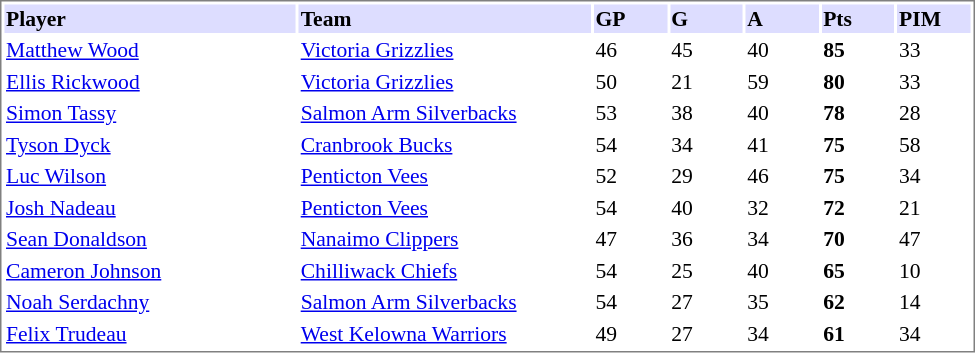<table cellpadding="0">
<tr style="text-align:left; vertical-align:top;">
<td></td>
<td><br><table cellpadding="1"  style="width:650px; font-size:90%; border:1px solid gray;">
<tr>
<th style="background:#ddf; width:30%;">Player</th>
<th style="background:#ddf; width:30%;">Team</th>
<th style="background:#ddf; width:7.5%;">GP</th>
<th style="background:#ddf; width:7.5%;">G</th>
<th style="background:#ddf; width:7.5%;">A</th>
<th style="background:#ddf; width:7.5%;">Pts</th>
<th style="background:#ddf; width:7.5%;">PIM</th>
</tr>
<tr>
<td><a href='#'>Matthew Wood</a></td>
<td><a href='#'>Victoria Grizzlies</a></td>
<td>46</td>
<td>45</td>
<td>40</td>
<td><strong>85</strong></td>
<td>33</td>
</tr>
<tr>
<td><a href='#'>Ellis Rickwood</a></td>
<td><a href='#'>Victoria Grizzlies</a></td>
<td>50</td>
<td>21</td>
<td>59</td>
<td><strong>80</strong></td>
<td>33</td>
</tr>
<tr>
<td><a href='#'>Simon Tassy</a></td>
<td><a href='#'>Salmon Arm Silverbacks</a></td>
<td>53</td>
<td>38</td>
<td>40</td>
<td><strong>78</strong></td>
<td>28</td>
</tr>
<tr>
<td><a href='#'>Tyson Dyck</a></td>
<td><a href='#'>Cranbrook Bucks</a></td>
<td>54</td>
<td>34</td>
<td>41</td>
<td><strong>75</strong></td>
<td>58</td>
</tr>
<tr>
<td><a href='#'>Luc Wilson</a></td>
<td><a href='#'>Penticton Vees</a></td>
<td>52</td>
<td>29</td>
<td>46</td>
<td><strong>75</strong></td>
<td>34</td>
</tr>
<tr>
<td><a href='#'>Josh Nadeau</a></td>
<td><a href='#'>Penticton Vees</a></td>
<td>54</td>
<td>40</td>
<td>32</td>
<td><strong>72</strong></td>
<td>21</td>
</tr>
<tr>
<td><a href='#'>Sean Donaldson</a></td>
<td><a href='#'>Nanaimo Clippers</a></td>
<td>47</td>
<td>36</td>
<td>34</td>
<td><strong>70</strong></td>
<td>47</td>
</tr>
<tr>
<td><a href='#'>Cameron Johnson</a></td>
<td><a href='#'>Chilliwack Chiefs</a></td>
<td>54</td>
<td>25</td>
<td>40</td>
<td><strong>65</strong></td>
<td>10</td>
</tr>
<tr>
<td><a href='#'>Noah Serdachny</a></td>
<td><a href='#'>Salmon Arm Silverbacks</a></td>
<td>54</td>
<td>27</td>
<td>35</td>
<td><strong>62</strong></td>
<td>14</td>
</tr>
<tr>
<td><a href='#'>Felix Trudeau</a></td>
<td><a href='#'>West Kelowna Warriors</a></td>
<td>49</td>
<td>27</td>
<td>34</td>
<td><strong>61</strong></td>
<td>34</td>
</tr>
</table>
</td>
</tr>
</table>
